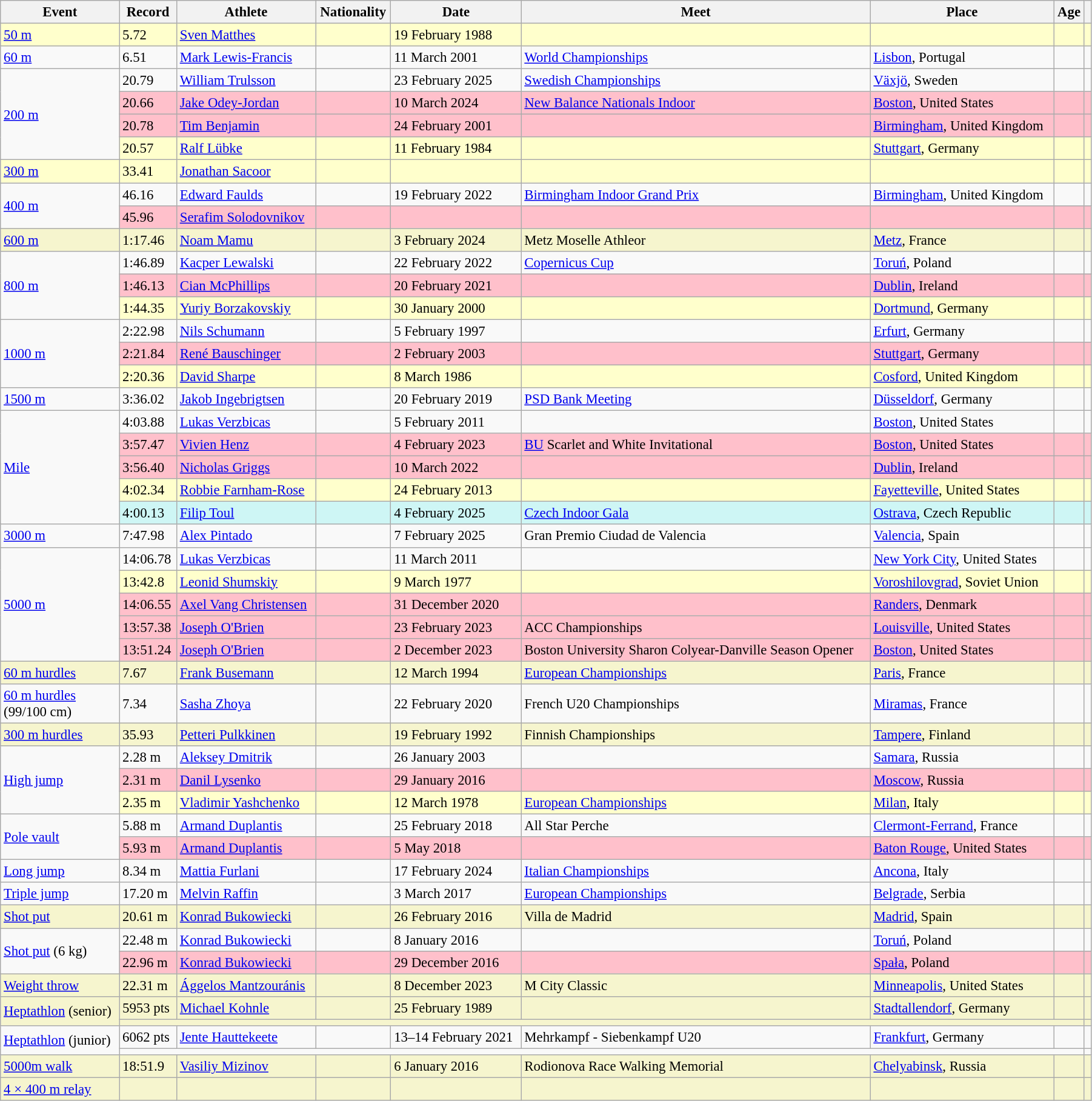<table class=wikitable style="width: 95%; font-size: 95%;">
<tr>
<th>Event</th>
<th>Record</th>
<th>Athlete</th>
<th>Nationality</th>
<th>Date</th>
<th>Meet</th>
<th>Place</th>
<th>Age</th>
<th></th>
</tr>
<tr style="background:#FFFFCC;">
<td><a href='#'>50 m</a></td>
<td>5.72</td>
<td><a href='#'>Sven Matthes</a></td>
<td></td>
<td>19 February 1988</td>
<td></td>
<td></td>
<td></td>
<td></td>
</tr>
<tr>
<td><a href='#'>60 m</a></td>
<td>6.51</td>
<td><a href='#'>Mark Lewis-Francis</a></td>
<td></td>
<td>11 March 2001</td>
<td><a href='#'>World Championships</a></td>
<td><a href='#'>Lisbon</a>, Portugal</td>
<td></td>
<td></td>
</tr>
<tr>
<td rowspan=4><a href='#'>200 m</a></td>
<td>20.79</td>
<td><a href='#'>William Trulsson</a></td>
<td></td>
<td>23 February 2025</td>
<td><a href='#'>Swedish Championships</a></td>
<td><a href='#'>Växjö</a>, Sweden</td>
<td></td>
<td></td>
</tr>
<tr style="background:pink">
<td>20.66</td>
<td><a href='#'>Jake Odey-Jordan</a></td>
<td></td>
<td>10 March 2024</td>
<td><a href='#'>New Balance Nationals Indoor</a></td>
<td><a href='#'>Boston</a>, United States</td>
<td></td>
<td></td>
</tr>
<tr style="background:pink">
<td>20.78</td>
<td><a href='#'>Tim Benjamin</a></td>
<td></td>
<td>24 February 2001</td>
<td></td>
<td><a href='#'>Birmingham</a>, United Kingdom</td>
<td></td>
<td></td>
</tr>
<tr style="background:#FFFFCC;">
<td>20.57</td>
<td><a href='#'>Ralf Lübke</a></td>
<td></td>
<td>11 February 1984</td>
<td></td>
<td><a href='#'>Stuttgart</a>, Germany</td>
<td></td>
<td></td>
</tr>
<tr style="background:#FFFFCC;">
<td><a href='#'>300 m</a></td>
<td>33.41</td>
<td><a href='#'>Jonathan Sacoor</a></td>
<td></td>
<td></td>
<td></td>
<td></td>
<td></td>
<td></td>
</tr>
<tr>
<td rowspan=2><a href='#'>400 m</a></td>
<td>46.16</td>
<td><a href='#'>Edward Faulds</a></td>
<td></td>
<td>19 February 2022</td>
<td><a href='#'>Birmingham Indoor Grand Prix</a></td>
<td><a href='#'>Birmingham</a>, United Kingdom</td>
<td></td>
<td></td>
</tr>
<tr style="background:pink">
<td>45.96</td>
<td><a href='#'>Serafim Solodovnikov</a></td>
<td></td>
<td></td>
<td></td>
<td></td>
<td></td>
<td></td>
</tr>
<tr style="background:#f6F5CE;">
<td><a href='#'>600 m</a></td>
<td>1:17.46</td>
<td><a href='#'>Noam Mamu</a></td>
<td></td>
<td>3 February 2024</td>
<td>Metz Moselle Athleor</td>
<td><a href='#'>Metz</a>, France</td>
<td></td>
<td></td>
</tr>
<tr>
<td rowspan=3><a href='#'>800 m</a></td>
<td>1:46.89</td>
<td><a href='#'>Kacper Lewalski</a></td>
<td></td>
<td>22 February 2022</td>
<td><a href='#'>Copernicus Cup</a></td>
<td><a href='#'>Toruń</a>, Poland</td>
<td></td>
<td></td>
</tr>
<tr style="background:pink">
<td>1:46.13</td>
<td><a href='#'>Cian McPhillips</a></td>
<td></td>
<td>20 February 2021</td>
<td></td>
<td><a href='#'>Dublin</a>, Ireland</td>
<td></td>
<td></td>
</tr>
<tr style="background:#FFFFCC;">
<td>1:44.35</td>
<td><a href='#'>Yuriy Borzakovskiy</a></td>
<td></td>
<td>30 January 2000</td>
<td></td>
<td><a href='#'>Dortmund</a>, Germany</td>
<td></td>
<td></td>
</tr>
<tr>
<td rowspan=3><a href='#'>1000 m</a></td>
<td>2:22.98</td>
<td><a href='#'>Nils Schumann</a></td>
<td></td>
<td>5 February 1997</td>
<td></td>
<td><a href='#'>Erfurt</a>, Germany</td>
<td></td>
<td></td>
</tr>
<tr style="background:pink">
<td>2:21.84</td>
<td><a href='#'>René Bauschinger</a></td>
<td></td>
<td>2 February 2003</td>
<td></td>
<td><a href='#'>Stuttgart</a>, Germany</td>
<td></td>
<td></td>
</tr>
<tr style="background:#FFFFCC;">
<td>2:20.36</td>
<td><a href='#'>David Sharpe</a></td>
<td></td>
<td>8 March 1986</td>
<td></td>
<td><a href='#'>Cosford</a>, United Kingdom</td>
<td></td>
<td></td>
</tr>
<tr>
<td><a href='#'>1500 m</a></td>
<td>3:36.02</td>
<td><a href='#'>Jakob Ingebrigtsen</a></td>
<td></td>
<td>20 February 2019</td>
<td><a href='#'>PSD Bank Meeting</a></td>
<td><a href='#'>Düsseldorf</a>, Germany</td>
<td></td>
<td></td>
</tr>
<tr>
<td rowspan=5><a href='#'>Mile</a></td>
<td>4:03.88</td>
<td><a href='#'>Lukas Verzbicas</a></td>
<td></td>
<td>5 February 2011</td>
<td></td>
<td><a href='#'>Boston</a>, United States</td>
<td></td>
<td></td>
</tr>
<tr style="background:pink">
<td>3:57.47</td>
<td><a href='#'>Vivien Henz</a></td>
<td></td>
<td>4 February 2023</td>
<td><a href='#'>BU</a> Scarlet and White Invitational</td>
<td><a href='#'>Boston</a>, United States</td>
<td></td>
<td></td>
</tr>
<tr style="background:pink">
<td>3:56.40</td>
<td><a href='#'>Nicholas Griggs</a></td>
<td></td>
<td>10 March 2022</td>
<td></td>
<td><a href='#'>Dublin</a>, Ireland</td>
<td></td>
<td></td>
</tr>
<tr style="background:#FFFFCC;">
<td>4:02.34</td>
<td><a href='#'>Robbie Farnham-Rose</a></td>
<td></td>
<td>24 February 2013</td>
<td></td>
<td><a href='#'>Fayetteville</a>, United States</td>
<td></td>
<td></td>
</tr>
<tr bgcolor=#CEF6F5>
<td>4:00.13</td>
<td><a href='#'>Filip Toul</a></td>
<td></td>
<td>4 February 2025</td>
<td><a href='#'>Czech Indoor Gala</a></td>
<td><a href='#'>Ostrava</a>, Czech Republic</td>
<td></td>
<td></td>
</tr>
<tr>
<td><a href='#'>3000 m</a></td>
<td>7:47.98</td>
<td><a href='#'>Alex Pintado</a></td>
<td></td>
<td>7 February 2025</td>
<td>Gran Premio Ciudad de Valencia</td>
<td><a href='#'>Valencia</a>, Spain</td>
<td></td>
<td></td>
</tr>
<tr>
<td rowspan=5><a href='#'>5000 m</a></td>
<td>14:06.78</td>
<td><a href='#'>Lukas Verzbicas</a></td>
<td></td>
<td>11 March 2011</td>
<td></td>
<td><a href='#'>New York City</a>, United States</td>
<td></td>
<td></td>
</tr>
<tr style="background:#FFFFCC;">
<td>13:42.8 </td>
<td><a href='#'>Leonid Shumskiy</a></td>
<td></td>
<td>9 March 1977</td>
<td></td>
<td><a href='#'>Voroshilovgrad</a>, Soviet Union</td>
<td></td>
<td></td>
</tr>
<tr style="background:pink">
<td>14:06.55</td>
<td><a href='#'>Axel Vang Christensen</a></td>
<td></td>
<td>31 December 2020</td>
<td></td>
<td><a href='#'>Randers</a>, Denmark</td>
<td></td>
<td></td>
</tr>
<tr style="background:pink">
<td>13:57.38</td>
<td><a href='#'>Joseph O'Brien</a></td>
<td></td>
<td>23 February 2023</td>
<td>ACC Championships</td>
<td><a href='#'>Louisville</a>, United States</td>
<td></td>
<td></td>
</tr>
<tr style="background:pink">
<td>13:51.24</td>
<td><a href='#'>Joseph O'Brien</a></td>
<td></td>
<td>2 December 2023</td>
<td>Boston University Sharon Colyear-Danville Season Opener</td>
<td><a href='#'>Boston</a>, United States</td>
<td></td>
<td></td>
</tr>
<tr style="background:#f6F5CE;">
<td><a href='#'>60 m hurdles</a></td>
<td>7.67</td>
<td><a href='#'>Frank Busemann</a></td>
<td></td>
<td>12 March 1994</td>
<td><a href='#'>European Championships</a></td>
<td><a href='#'>Paris</a>, France</td>
<td></td>
<td></td>
</tr>
<tr>
<td><a href='#'>60 m hurdles</a><br>(99/100 cm)</td>
<td>7.34</td>
<td><a href='#'>Sasha Zhoya</a></td>
<td></td>
<td>22 February 2020</td>
<td>French U20 Championships</td>
<td><a href='#'>Miramas</a>, France</td>
<td></td>
<td></td>
</tr>
<tr style="background:#f6F5CE;">
<td><a href='#'>300 m hurdles</a></td>
<td>35.93 </td>
<td><a href='#'>Petteri Pulkkinen</a></td>
<td></td>
<td>19 February 1992</td>
<td>Finnish Championships</td>
<td><a href='#'>Tampere</a>, Finland</td>
<td></td>
<td></td>
</tr>
<tr>
<td rowspan=3><a href='#'>High jump</a></td>
<td>2.28 m</td>
<td><a href='#'>Aleksey Dmitrik</a></td>
<td></td>
<td>26 January 2003</td>
<td></td>
<td><a href='#'>Samara</a>, Russia</td>
<td></td>
<td></td>
</tr>
<tr style="background:pink">
<td>2.31 m </td>
<td><a href='#'>Danil Lysenko</a></td>
<td></td>
<td>29 January 2016</td>
<td></td>
<td><a href='#'>Moscow</a>, Russia</td>
<td></td>
<td></td>
</tr>
<tr style="background:#FFFFCC;">
<td>2.35 m</td>
<td><a href='#'>Vladimir Yashchenko</a></td>
<td></td>
<td>12 March 1978</td>
<td><a href='#'>European Championships</a></td>
<td><a href='#'>Milan</a>, Italy</td>
<td></td>
<td></td>
</tr>
<tr>
<td rowspan=2><a href='#'>Pole vault</a></td>
<td>5.88 m</td>
<td><a href='#'>Armand Duplantis</a></td>
<td></td>
<td>25 February 2018</td>
<td>All Star Perche</td>
<td><a href='#'>Clermont-Ferrand</a>, France</td>
<td></td>
<td></td>
</tr>
<tr style="background:pink">
<td>5.93 m </td>
<td><a href='#'>Armand Duplantis</a></td>
<td></td>
<td>5 May 2018</td>
<td></td>
<td><a href='#'>Baton Rouge</a>, United States</td>
<td></td>
<td></td>
</tr>
<tr>
<td><a href='#'>Long jump</a></td>
<td>8.34 m</td>
<td><a href='#'>Mattia Furlani</a></td>
<td></td>
<td>17 February 2024</td>
<td><a href='#'>Italian Championships</a></td>
<td><a href='#'>Ancona</a>, Italy</td>
<td></td>
<td></td>
</tr>
<tr>
<td><a href='#'>Triple jump</a></td>
<td>17.20 m</td>
<td><a href='#'>Melvin Raffin</a></td>
<td></td>
<td>3 March 2017</td>
<td><a href='#'>European Championships</a></td>
<td><a href='#'>Belgrade</a>, Serbia</td>
<td></td>
<td></td>
</tr>
<tr style="background:#f6F5CE;">
<td><a href='#'>Shot put</a></td>
<td>20.61 m</td>
<td><a href='#'>Konrad Bukowiecki</a></td>
<td></td>
<td>26 February 2016</td>
<td>Villa de Madrid</td>
<td><a href='#'>Madrid</a>, Spain</td>
<td></td>
<td></td>
</tr>
<tr>
<td rowspan=2><a href='#'>Shot put</a> (6 kg)</td>
<td>22.48 m</td>
<td><a href='#'>Konrad Bukowiecki</a></td>
<td></td>
<td>8 January 2016</td>
<td></td>
<td><a href='#'>Toruń</a>, Poland</td>
<td></td>
<td></td>
</tr>
<tr style="background:pink">
<td>22.96 m </td>
<td><a href='#'>Konrad Bukowiecki</a></td>
<td></td>
<td>29 December 2016</td>
<td></td>
<td><a href='#'>Spała</a>, Poland</td>
<td></td>
<td></td>
</tr>
<tr style="background:#f6f5ce;">
<td><a href='#'>Weight throw</a></td>
<td>22.31 m</td>
<td><a href='#'>Ággelos Mantzouránis</a></td>
<td></td>
<td>8 December 2023</td>
<td>M City Classic</td>
<td><a href='#'>Minneapolis</a>, United States</td>
<td></td>
<td></td>
</tr>
<tr style="background:#f6F5CE;">
<td rowspan=2><a href='#'>Heptathlon</a> (senior)</td>
<td>5953 pts</td>
<td><a href='#'>Michael Kohnle</a></td>
<td></td>
<td>25 February 1989</td>
<td></td>
<td><a href='#'>Stadtallendorf</a>, Germany</td>
<td></td>
<td></td>
</tr>
<tr style="background:#f6F5CE;">
<td colspan=7></td>
<td></td>
</tr>
<tr>
<td rowspan=2><a href='#'>Heptathlon</a> (junior)</td>
<td>6062 pts</td>
<td><a href='#'>Jente Hauttekeete</a></td>
<td></td>
<td>13–14 February 2021</td>
<td>Mehrkampf - Siebenkampf U20</td>
<td><a href='#'>Frankfurt</a>, Germany</td>
<td></td>
<td></td>
</tr>
<tr>
<td colspan=7></td>
<td></td>
</tr>
<tr style="background:#f6F5CE;">
<td><a href='#'>5000m walk</a></td>
<td>18:51.9 </td>
<td><a href='#'>Vasiliy Mizinov</a></td>
<td></td>
<td>6 January 2016</td>
<td>Rodionova Race Walking Memorial</td>
<td><a href='#'>Chelyabinsk</a>, Russia</td>
<td></td>
<td></td>
</tr>
<tr style="background:#f6F5CE;">
<td><a href='#'>4 × 400 m relay</a></td>
<td></td>
<td></td>
<td></td>
<td></td>
<td></td>
<td></td>
<td></td>
<td></td>
</tr>
</table>
